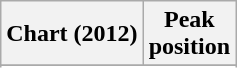<table class="wikitable sortable plainrowheaders" style="text-align:center">
<tr>
<th scope="col">Chart (2012)</th>
<th scope="col">Peak<br>position</th>
</tr>
<tr>
</tr>
<tr>
</tr>
<tr>
</tr>
<tr>
</tr>
<tr>
</tr>
<tr>
</tr>
<tr>
</tr>
<tr>
</tr>
</table>
